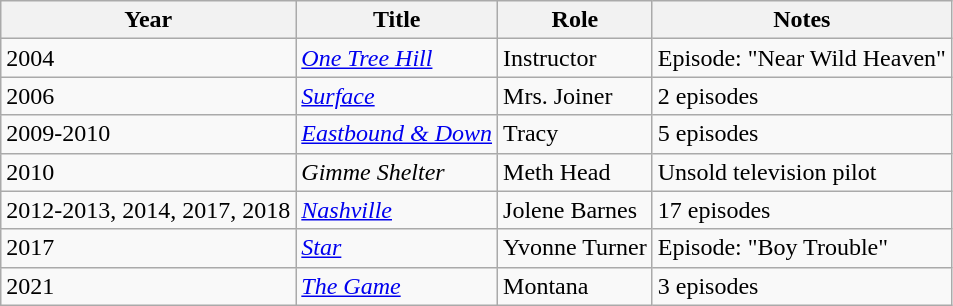<table class="wikitable sortable">
<tr>
<th>Year</th>
<th>Title</th>
<th>Role</th>
<th>Notes</th>
</tr>
<tr>
<td>2004</td>
<td><em><a href='#'>One Tree Hill</a> </em></td>
<td>Instructor</td>
<td>Episode: "Near Wild Heaven"</td>
</tr>
<tr>
<td>2006</td>
<td><em><a href='#'>Surface</a> </em></td>
<td>Mrs. Joiner</td>
<td>2 episodes</td>
</tr>
<tr>
<td>2009-2010</td>
<td><em><a href='#'>Eastbound & Down</a> </em></td>
<td>Tracy</td>
<td>5 episodes</td>
</tr>
<tr>
<td>2010</td>
<td><em>Gimme Shelter</em></td>
<td>Meth Head</td>
<td>Unsold television pilot</td>
</tr>
<tr>
<td>2012-2013, 2014, 2017, 2018</td>
<td><em><a href='#'>Nashville</a> </em></td>
<td>Jolene Barnes</td>
<td>17 episodes</td>
</tr>
<tr>
<td>2017</td>
<td><em><a href='#'>Star</a></em></td>
<td>Yvonne Turner</td>
<td>Episode: "Boy Trouble"</td>
</tr>
<tr>
<td>2021</td>
<td><em><a href='#'>The Game</a></em></td>
<td>Montana</td>
<td>3 episodes</td>
</tr>
</table>
